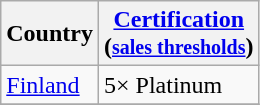<table class="wikitable sortable">
<tr>
<th>Country</th>
<th><a href='#'>Certification</a><br>(<small><a href='#'>sales thresholds</a></small>)</th>
</tr>
<tr>
<td><a href='#'>Finland</a></td>
<td>5× Platinum</td>
</tr>
<tr>
</tr>
</table>
